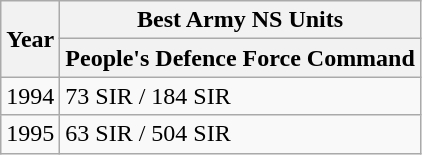<table class="wikitable">
<tr>
<th rowspan="2">Year</th>
<th>Best Army NS Units</th>
</tr>
<tr>
<th>People's Defence Force Command</th>
</tr>
<tr>
<td>1994</td>
<td>73 SIR / 184 SIR</td>
</tr>
<tr>
<td>1995</td>
<td>63 SIR / 504 SIR</td>
</tr>
</table>
